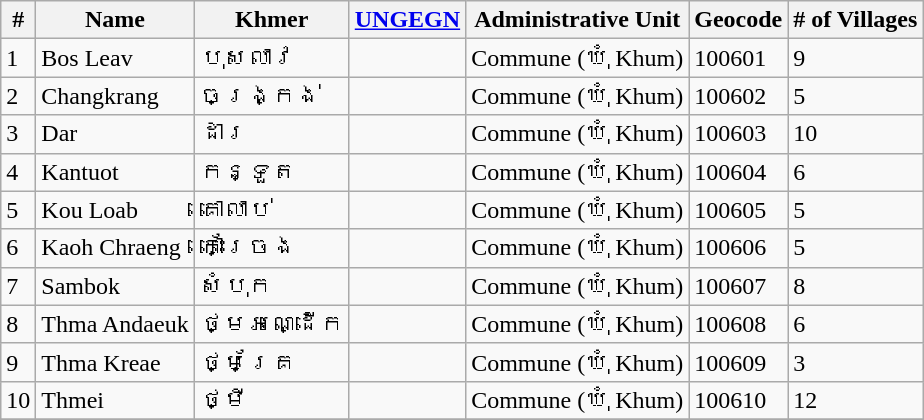<table class="wikitable sortable">
<tr>
<th>#</th>
<th>Name</th>
<th>Khmer</th>
<th><a href='#'>UNGEGN</a></th>
<th>Administrative Unit</th>
<th>Geocode</th>
<th># of Villages</th>
</tr>
<tr>
<td>1</td>
<td>Bos Leav</td>
<td>បុសលាវ</td>
<td></td>
<td>Commune (ឃុំ Khum)</td>
<td>100601</td>
<td>9</td>
</tr>
<tr>
<td>2</td>
<td>Changkrang</td>
<td>ចង្ក្រង់</td>
<td></td>
<td>Commune (ឃុំ Khum)</td>
<td>100602</td>
<td>5</td>
</tr>
<tr>
<td>3</td>
<td>Dar</td>
<td>ដារ</td>
<td></td>
<td>Commune (ឃុំ Khum)</td>
<td>100603</td>
<td>10</td>
</tr>
<tr>
<td>4</td>
<td>Kantuot</td>
<td>កន្ទួត</td>
<td></td>
<td>Commune (ឃុំ Khum)</td>
<td>100604</td>
<td>6</td>
</tr>
<tr>
<td>5</td>
<td>Kou Loab</td>
<td>គោលាប់</td>
<td></td>
<td>Commune (ឃុំ Khum)</td>
<td>100605</td>
<td>5</td>
</tr>
<tr>
<td>6</td>
<td>Kaoh Chraeng</td>
<td>កោះច្រែង</td>
<td></td>
<td>Commune (ឃុំ Khum)</td>
<td>100606</td>
<td>5</td>
</tr>
<tr>
<td>7</td>
<td>Sambok</td>
<td>សំបុក</td>
<td></td>
<td>Commune (ឃុំ Khum)</td>
<td>100607</td>
<td>8</td>
</tr>
<tr>
<td>8</td>
<td>Thma Andaeuk</td>
<td>ថ្មអណ្ដើក</td>
<td></td>
<td>Commune (ឃុំ Khum)</td>
<td>100608</td>
<td>6</td>
</tr>
<tr>
<td>9</td>
<td>Thma Kreae</td>
<td>ថ្មគ្រែ</td>
<td></td>
<td>Commune (ឃុំ Khum)</td>
<td>100609</td>
<td>3</td>
</tr>
<tr>
<td>10</td>
<td>Thmei</td>
<td>ថ្មី</td>
<td></td>
<td>Commune (ឃុំ Khum)</td>
<td>100610</td>
<td>12</td>
</tr>
<tr>
</tr>
</table>
